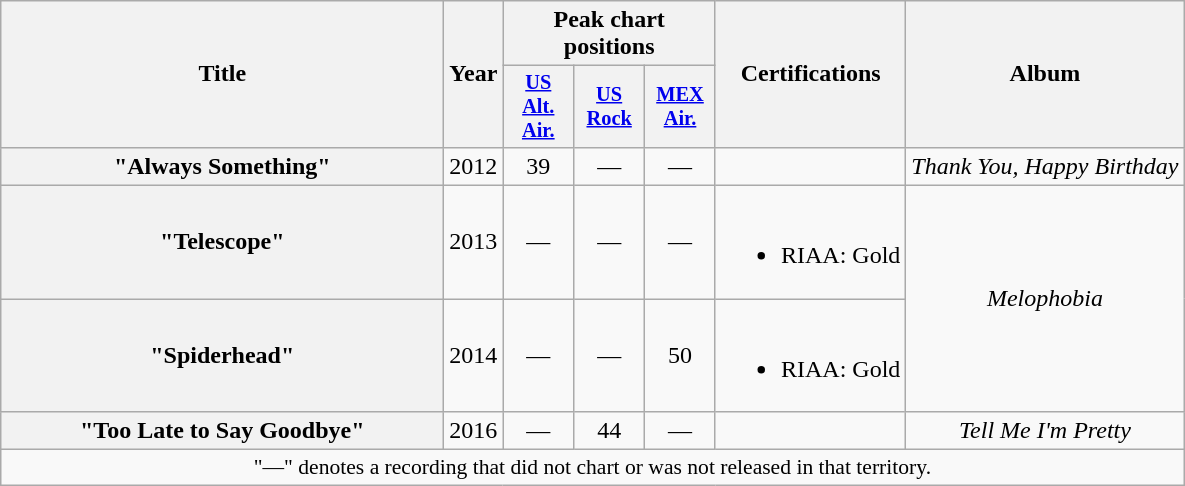<table class="wikitable plainrowheaders" style="text-align:center;">
<tr>
<th scope="col" rowspan="2" style="width:18em;">Title</th>
<th scope="col" rowspan="2">Year</th>
<th scope="col" colspan="3">Peak chart positions</th>
<th rowspan="2">Certifications</th>
<th rowspan="2" scope="col">Album</th>
</tr>
<tr>
<th scope="col" style="width:3em;font-size:85%;"><a href='#'>US<br>Alt.<br>Air.</a><br></th>
<th scope="col" style="width:3em;font-size:85%;"><a href='#'>US<br>Rock</a><br></th>
<th scope="col" style="width:3em;font-size:85%;"><a href='#'>MEX<br>Air.</a><br></th>
</tr>
<tr>
<th scope="row">"Always Something"</th>
<td>2012</td>
<td>39</td>
<td>—</td>
<td>—</td>
<td></td>
<td rowspan="1"><em>Thank You, Happy Birthday</em></td>
</tr>
<tr>
<th scope="row">"Telescope"</th>
<td>2013</td>
<td>—</td>
<td>—</td>
<td>—</td>
<td><br><ul><li>RIAA: Gold</li></ul></td>
<td rowspan="2"><em>Melophobia</em></td>
</tr>
<tr>
<th scope="row">"Spiderhead"</th>
<td>2014</td>
<td>—</td>
<td>—</td>
<td>50</td>
<td><br><ul><li>RIAA: Gold</li></ul></td>
</tr>
<tr>
<th scope="row">"Too Late to Say Goodbye"</th>
<td>2016</td>
<td>—</td>
<td>44</td>
<td>—</td>
<td></td>
<td><em>Tell Me I'm Pretty</em></td>
</tr>
<tr>
<td colspan="9" style="font-size:90%">"—" denotes a recording that did not chart or was not released in that territory.</td>
</tr>
</table>
